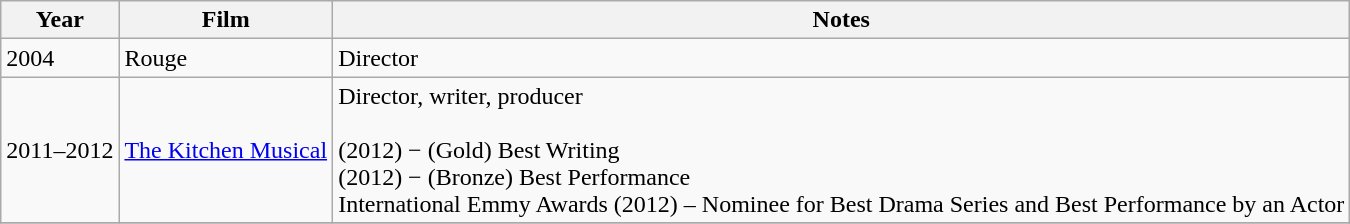<table class="wikitable">
<tr>
<th>Year</th>
<th>Film</th>
<th>Notes</th>
</tr>
<tr>
<td>2004</td>
<td>Rouge</td>
<td>Director</td>
</tr>
<tr>
<td>2011–2012</td>
<td><a href='#'>The Kitchen Musical</a></td>
<td>Director, writer, producer<br><br> (2012) − (Gold) Best Writing<br>
 (2012) − (Bronze) Best Performance<br>
International Emmy Awards (2012)  – Nominee for Best Drama Series and Best Performance by an Actor <br></td>
</tr>
<tr>
</tr>
</table>
